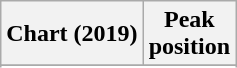<table class="wikitable plainrowheaders" style="text-align:center">
<tr>
<th scope="col">Chart (2019)</th>
<th scope="col">Peak<br>position</th>
</tr>
<tr>
</tr>
<tr>
</tr>
<tr>
</tr>
</table>
